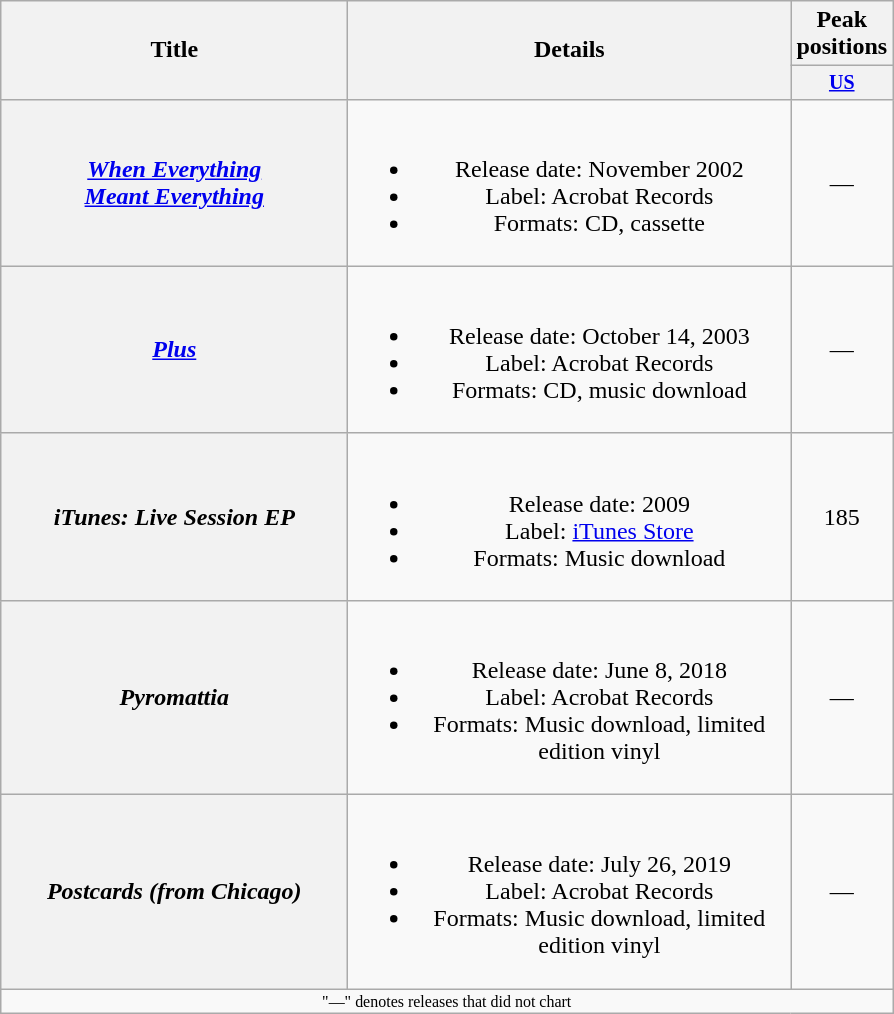<table class="wikitable plainrowheaders" style="text-align:center;">
<tr>
<th rowspan="2" style="width:14em;">Title</th>
<th rowspan="2" style="width:18em;">Details</th>
<th>Peak positions</th>
</tr>
<tr style="font-size:smaller;">
<th style="width:50px;"><a href='#'>US</a><br></th>
</tr>
<tr>
<th scope="row"><em><a href='#'>When Everything<br>Meant Everything</a></em></th>
<td><br><ul><li>Release date: November 2002</li><li>Label: Acrobat Records</li><li>Formats: CD, cassette</li></ul></td>
<td>—</td>
</tr>
<tr>
<th scope="row"><em><a href='#'>Plus</a></em></th>
<td><br><ul><li>Release date: October 14, 2003</li><li>Label: Acrobat Records</li><li>Formats: CD, music download</li></ul></td>
<td>—</td>
</tr>
<tr>
<th scope="row"><em>iTunes: Live Session EP</em></th>
<td><br><ul><li>Release date: 2009</li><li>Label: <a href='#'>iTunes Store</a></li><li>Formats: Music download</li></ul></td>
<td>185</td>
</tr>
<tr>
<th scope="row"><em>Pyromattia</em></th>
<td><br><ul><li>Release date: June 8, 2018</li><li>Label: Acrobat Records</li><li>Formats: Music download, limited edition vinyl</li></ul></td>
<td>—</td>
</tr>
<tr>
<th scope="row"><em>Postcards (from Chicago)</em></th>
<td><br><ul><li>Release date: July 26, 2019</li><li>Label: Acrobat Records</li><li>Formats: Music download, limited edition vinyl</li></ul></td>
<td>—</td>
</tr>
<tr>
<td colspan="10" style="font-size:8pt">"—" denotes releases that did not chart</td>
</tr>
</table>
